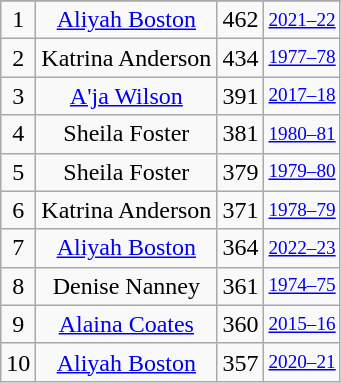<table class="wikitable sortable" style="text-align: center">
<tr>
</tr>
<tr>
<td>1</td>
<td><a href='#'>Aliyah Boston</a></td>
<td>462</td>
<td style="font-size:80%;"><a href='#'>2021–22</a></td>
</tr>
<tr>
<td>2</td>
<td>Katrina Anderson</td>
<td>434</td>
<td style="font-size:80%;"><a href='#'>1977–78</a></td>
</tr>
<tr>
<td>3</td>
<td><a href='#'>A'ja Wilson</a></td>
<td>391</td>
<td style="font-size:80%;"><a href='#'>2017–18</a></td>
</tr>
<tr>
<td>4</td>
<td>Sheila Foster</td>
<td>381</td>
<td style="font-size:80%;"><a href='#'>1980–81</a></td>
</tr>
<tr>
<td>5</td>
<td>Sheila Foster</td>
<td>379</td>
<td style="font-size:80%;"><a href='#'>1979–80</a></td>
</tr>
<tr>
<td>6</td>
<td>Katrina Anderson</td>
<td>371</td>
<td style="font-size:80%;"><a href='#'>1978–79</a></td>
</tr>
<tr>
<td>7</td>
<td><a href='#'>Aliyah Boston</a></td>
<td>364</td>
<td style="font-size:80%;"><a href='#'>2022–23</a></td>
</tr>
<tr>
<td>8</td>
<td>Denise Nanney</td>
<td>361</td>
<td style="font-size:80%;"><a href='#'>1974–75</a></td>
</tr>
<tr>
<td>9</td>
<td><a href='#'>Alaina Coates</a></td>
<td>360</td>
<td style="font-size:80%;"><a href='#'>2015–16</a></td>
</tr>
<tr>
<td>10</td>
<td><a href='#'>Aliyah Boston</a></td>
<td>357</td>
<td style="font-size:80%;"><a href='#'>2020–21</a></td>
</tr>
</table>
